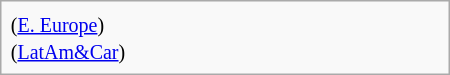<table class="infobox" width="300px">
<tr>
<td> <small>(<a href='#'>E. Europe</a>)</small> <br>   <small>(<a href='#'>LatAm&Car</a>) </small></td>
</tr>
</table>
